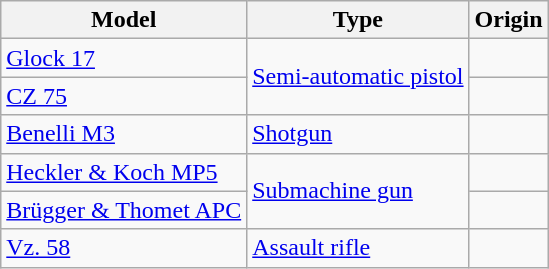<table class="wikitable">
<tr>
<th>Model</th>
<th>Type</th>
<th>Origin</th>
</tr>
<tr>
<td><a href='#'>Glock 17</a></td>
<td rowspan="2"><a href='#'>Semi-automatic pistol</a></td>
<td></td>
</tr>
<tr>
<td><a href='#'>CZ 75</a></td>
<td></td>
</tr>
<tr>
<td><a href='#'>Benelli M3</a></td>
<td><a href='#'>Shotgun</a></td>
<td></td>
</tr>
<tr>
<td><a href='#'>Heckler & Koch MP5</a></td>
<td rowspan="2"><a href='#'>Submachine gun</a></td>
<td></td>
</tr>
<tr>
<td><a href='#'>Brügger & Thomet APC</a></td>
<td></td>
</tr>
<tr>
<td><a href='#'>Vz. 58</a></td>
<td><a href='#'>Assault rifle</a></td>
<td></td>
</tr>
</table>
